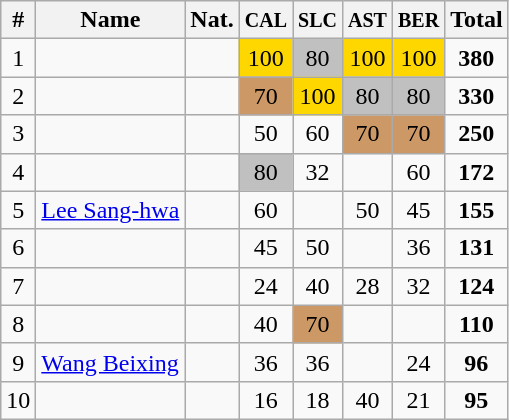<table class="wikitable sortable" style="text-align:center;">
<tr>
<th>#</th>
<th>Name</th>
<th>Nat.</th>
<th><small>CAL</small></th>
<th><small>SLC</small></th>
<th><small>AST</small></th>
<th><small>BER</small></th>
<th>Total</th>
</tr>
<tr>
<td>1</td>
<td align=left></td>
<td></td>
<td bgcolor=gold>100</td>
<td bgcolor=silver>80</td>
<td bgcolor=gold>100</td>
<td bgcolor=gold>100</td>
<td><strong>380</strong></td>
</tr>
<tr>
<td>2</td>
<td align=left></td>
<td></td>
<td bgcolor=cc9966>70</td>
<td bgcolor=gold>100</td>
<td bgcolor=silver>80</td>
<td bgcolor=silver>80</td>
<td><strong>330</strong></td>
</tr>
<tr>
<td>3</td>
<td align=left></td>
<td></td>
<td>50</td>
<td>60</td>
<td bgcolor=cc9966>70</td>
<td bgcolor=cc9966>70</td>
<td><strong>250</strong></td>
</tr>
<tr>
<td>4</td>
<td align=left></td>
<td></td>
<td bgcolor=silver>80</td>
<td>32</td>
<td></td>
<td>60</td>
<td><strong>172</strong></td>
</tr>
<tr>
<td>5</td>
<td align=left><a href='#'>Lee Sang-hwa</a></td>
<td></td>
<td>60</td>
<td></td>
<td>50</td>
<td>45</td>
<td><strong>155</strong></td>
</tr>
<tr>
<td>6</td>
<td align=left></td>
<td></td>
<td>45</td>
<td>50</td>
<td></td>
<td>36</td>
<td><strong>131</strong></td>
</tr>
<tr>
<td>7</td>
<td align=left></td>
<td></td>
<td>24</td>
<td>40</td>
<td>28</td>
<td>32</td>
<td><strong>124</strong></td>
</tr>
<tr>
<td>8</td>
<td align=left></td>
<td></td>
<td>40</td>
<td bgcolor=cc9966>70</td>
<td></td>
<td></td>
<td><strong>110</strong></td>
</tr>
<tr>
<td>9</td>
<td align=left><a href='#'>Wang Beixing</a></td>
<td></td>
<td>36</td>
<td>36</td>
<td></td>
<td>24</td>
<td><strong>96</strong></td>
</tr>
<tr>
<td>10</td>
<td align=left></td>
<td></td>
<td>16</td>
<td>18</td>
<td>40</td>
<td>21</td>
<td><strong>95</strong></td>
</tr>
</table>
